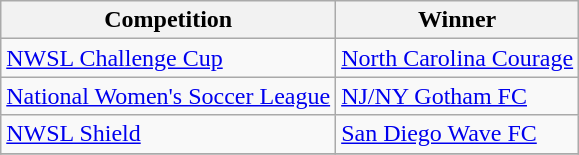<table class="wikitable">
<tr>
<th>Competition</th>
<th>Winner</th>
</tr>
<tr>
<td><a href='#'>NWSL Challenge Cup</a></td>
<td><a href='#'>North Carolina Courage</a></td>
</tr>
<tr>
<td><a href='#'>National Women's Soccer League</a></td>
<td><a href='#'>NJ/NY Gotham FC</a></td>
</tr>
<tr>
<td><a href='#'>NWSL Shield</a></td>
<td><a href='#'>San Diego Wave FC</a></td>
</tr>
<tr>
</tr>
</table>
